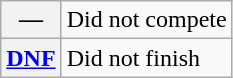<table class="wikitable">
<tr>
<th scope="row">—</th>
<td>Did not compete</td>
</tr>
<tr>
<th scope="row"><a href='#'>DNF</a></th>
<td>Did not finish</td>
</tr>
</table>
